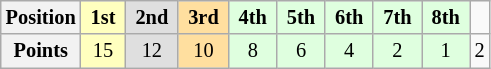<table class="wikitable" style="font-size:85%; text-align:center">
<tr>
<th>Position</th>
<td style="background:#ffffbf;"> <strong>1st</strong> </td>
<td style="background:#dfdfdf;"> <strong>2nd</strong> </td>
<td style="background:#ffdf9f;"> <strong>3rd</strong> </td>
<td style="background:#dfffdf;"> <strong>4th</strong> </td>
<td style="background:#dfffdf;"> <strong>5th</strong> </td>
<td style="background:#dfffdf;"> <strong>6th</strong> </td>
<td style="background:#dfffdf;"> <strong>7th</strong> </td>
<td style="background:#dfffdf;"> <strong>8th</strong> </td>
<td>  </td>
</tr>
<tr>
<th>Points</th>
<td style="background:#ffffbf;">15</td>
<td style="background:#dfdfdf;">12</td>
<td style="background:#ffdf9f;">10</td>
<td style="background:#dfffdf;">8</td>
<td style="background:#dfffdf;">6</td>
<td style="background:#dfffdf;">4</td>
<td style="background:#dfffdf;">2</td>
<td style="background:#dfffdf;">1</td>
<td>2</td>
</tr>
</table>
